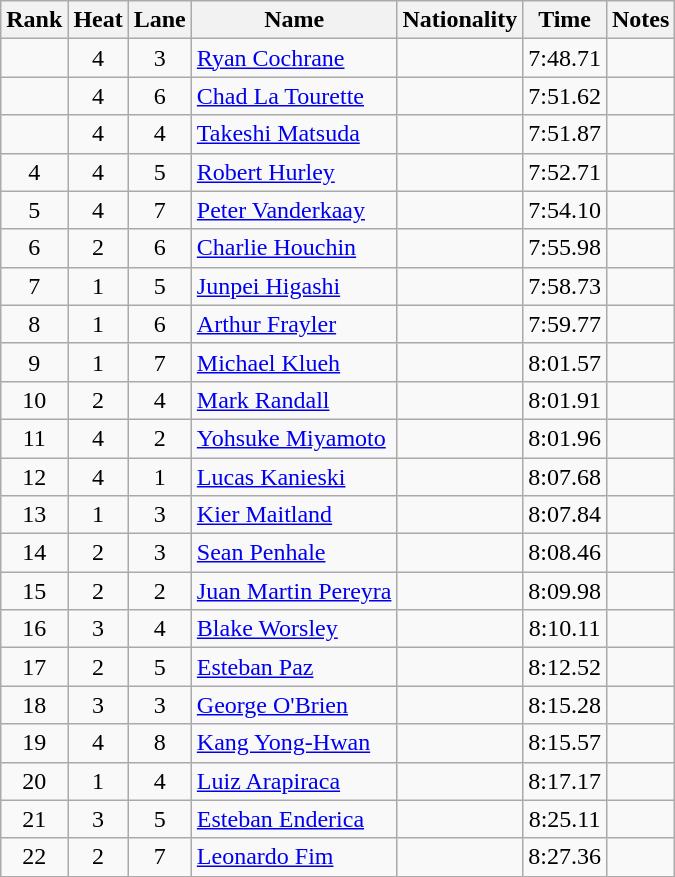<table class="wikitable sortable" style="text-align:center">
<tr>
<th>Rank</th>
<th>Heat</th>
<th>Lane</th>
<th>Name</th>
<th>Nationality</th>
<th>Time</th>
<th>Notes</th>
</tr>
<tr>
<td></td>
<td>4</td>
<td>3</td>
<td align=left><a href='#'>Ryan Cochrane</a></td>
<td align=left></td>
<td>7:48.71</td>
<td></td>
</tr>
<tr>
<td></td>
<td>4</td>
<td>6</td>
<td align=left><a href='#'>Chad La Tourette</a></td>
<td align=left></td>
<td>7:51.62</td>
<td></td>
</tr>
<tr>
<td></td>
<td>4</td>
<td>4</td>
<td align=left><a href='#'>Takeshi Matsuda</a></td>
<td align=left></td>
<td>7:51.87</td>
<td></td>
</tr>
<tr>
<td>4</td>
<td>4</td>
<td>5</td>
<td align=left><a href='#'>Robert Hurley</a></td>
<td align=left></td>
<td>7:52.71</td>
<td></td>
</tr>
<tr>
<td>5</td>
<td>4</td>
<td>7</td>
<td align=left><a href='#'>Peter Vanderkaay</a></td>
<td align=left></td>
<td>7:54.10</td>
<td></td>
</tr>
<tr>
<td>6</td>
<td>2</td>
<td>6</td>
<td align=left><a href='#'>Charlie Houchin</a></td>
<td align=left></td>
<td>7:55.98</td>
<td></td>
</tr>
<tr>
<td>7</td>
<td>1</td>
<td>5</td>
<td align=left><a href='#'>Junpei Higashi</a></td>
<td align=left></td>
<td>7:58.73</td>
<td></td>
</tr>
<tr>
<td>8</td>
<td>1</td>
<td>6</td>
<td align=left><a href='#'>Arthur Frayler</a></td>
<td align=left></td>
<td>7:59.77</td>
<td></td>
</tr>
<tr>
<td>9</td>
<td>1</td>
<td>7</td>
<td align=left><a href='#'>Michael Klueh</a></td>
<td align=left></td>
<td>8:01.57</td>
<td></td>
</tr>
<tr>
<td>10</td>
<td>2</td>
<td>4</td>
<td align=left><a href='#'>Mark Randall</a></td>
<td align=left></td>
<td>8:01.91</td>
<td></td>
</tr>
<tr>
<td>11</td>
<td>4</td>
<td>2</td>
<td align=left><a href='#'>Yohsuke Miyamoto</a></td>
<td align=left></td>
<td>8:01.96</td>
<td></td>
</tr>
<tr>
<td>12</td>
<td>4</td>
<td>1</td>
<td align=left><a href='#'>Lucas Kanieski</a></td>
<td align=left></td>
<td>8:07.68</td>
<td></td>
</tr>
<tr>
<td>13</td>
<td>1</td>
<td>3</td>
<td align=left><a href='#'>Kier Maitland</a></td>
<td align=left></td>
<td>8:07.84</td>
<td></td>
</tr>
<tr>
<td>14</td>
<td>2</td>
<td>3</td>
<td align=left><a href='#'>Sean Penhale</a></td>
<td align=left></td>
<td>8:08.46</td>
<td></td>
</tr>
<tr>
<td>15</td>
<td>2</td>
<td>2</td>
<td align=left><a href='#'>Juan Martin Pereyra</a></td>
<td align=left></td>
<td>8:09.98</td>
<td></td>
</tr>
<tr>
<td>16</td>
<td>3</td>
<td>4</td>
<td align=left><a href='#'>Blake Worsley</a></td>
<td align=left></td>
<td>8:10.11</td>
<td></td>
</tr>
<tr>
<td>17</td>
<td>2</td>
<td>5</td>
<td align=left><a href='#'>Esteban Paz</a></td>
<td align=left></td>
<td>8:12.52</td>
<td></td>
</tr>
<tr>
<td>18</td>
<td>3</td>
<td>3</td>
<td align=left><a href='#'>George O'Brien</a></td>
<td align=left></td>
<td>8:15.28</td>
<td></td>
</tr>
<tr>
<td>19</td>
<td>4</td>
<td>8</td>
<td align=left><a href='#'>Kang Yong-Hwan</a></td>
<td align=left></td>
<td>8:15.57</td>
<td></td>
</tr>
<tr>
<td>20</td>
<td>1</td>
<td>4</td>
<td align=left><a href='#'>Luiz Arapiraca</a></td>
<td align=left></td>
<td>8:17.17</td>
<td></td>
</tr>
<tr>
<td>21</td>
<td>3</td>
<td>5</td>
<td align=left><a href='#'>Esteban Enderica</a></td>
<td align=left></td>
<td>8:25.11</td>
<td></td>
</tr>
<tr>
<td>22</td>
<td>2</td>
<td>7</td>
<td align=left><a href='#'>Leonardo Fim</a></td>
<td align=left></td>
<td>8:27.36</td>
<td></td>
</tr>
</table>
